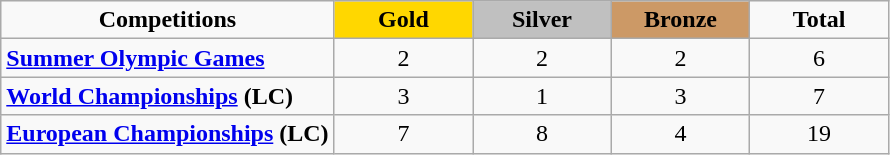<table class="wikitable sortable" style="text-align:center">
<tr>
<td><strong>Competitions</strong></td>
<td width=85 align=center bgcolor=gold> <strong>Gold</strong></td>
<td width=85 align=center bgcolor=silver> <strong>Silver</strong></td>
<td width=85 align=center bgcolor=cc9966> <strong>Bronze</strong></td>
<td width=85 align=center><strong>Total</strong></td>
</tr>
<tr>
<td align=left><strong><a href='#'>Summer Olympic Games</a></strong></td>
<td>2</td>
<td>2</td>
<td>2</td>
<td>6</td>
</tr>
<tr>
<td align=left><strong><a href='#'>World Championships</a> (LC)</strong></td>
<td>3</td>
<td>1</td>
<td>3</td>
<td>7</td>
</tr>
<tr>
<td align=left><strong><a href='#'>European Championships</a> (LC)</strong></td>
<td>7</td>
<td>8</td>
<td>4</td>
<td>19</td>
</tr>
</table>
